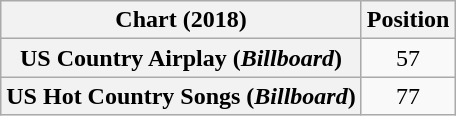<table class="wikitable sortable plainrowheaders" style="text-align:center">
<tr>
<th scope="col">Chart (2018)</th>
<th scope="col">Position</th>
</tr>
<tr>
<th scope="row">US Country Airplay (<em>Billboard</em>)</th>
<td>57</td>
</tr>
<tr>
<th scope="row">US Hot Country Songs (<em>Billboard</em>)</th>
<td>77</td>
</tr>
</table>
